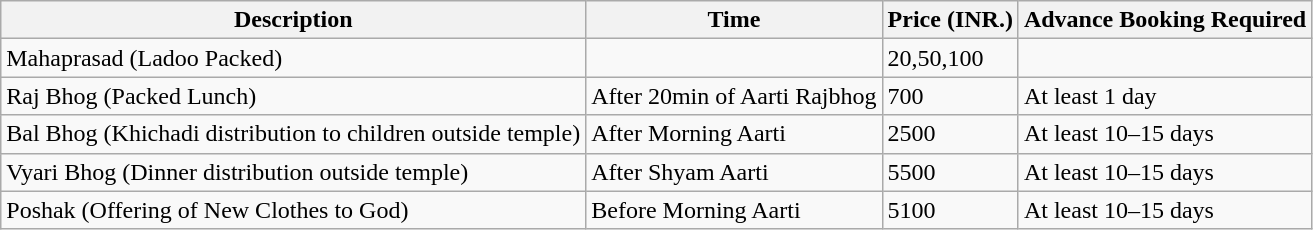<table class="wikitable">
<tr>
<th>Description</th>
<th>Time</th>
<th>Price (INR.)</th>
<th>Advance Booking Required</th>
</tr>
<tr>
<td>Mahaprasad (Ladoo Packed)</td>
<td></td>
<td>20,50,100</td>
<td></td>
</tr>
<tr>
<td>Raj Bhog (Packed Lunch)</td>
<td>After 20min of Aarti Rajbhog</td>
<td>700</td>
<td>At least 1 day</td>
</tr>
<tr>
<td>Bal Bhog (Khichadi distribution to children outside temple)</td>
<td>After Morning Aarti</td>
<td>2500</td>
<td>At least 10–15 days</td>
</tr>
<tr>
<td>Vyari Bhog (Dinner distribution outside temple)</td>
<td>After Shyam Aarti</td>
<td>5500</td>
<td>At least 10–15 days</td>
</tr>
<tr>
<td>Poshak (Offering of New Clothes to God)</td>
<td>Before Morning Aarti</td>
<td>5100</td>
<td>At least 10–15 days</td>
</tr>
</table>
